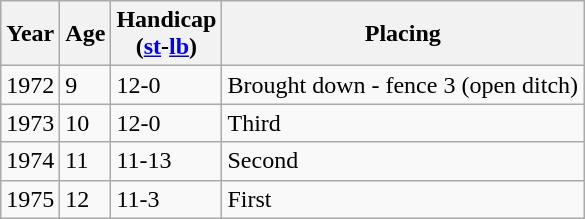<table class="wikitable">
<tr>
<th>Year</th>
<th>Age</th>
<th>Handicap<br>(<a href='#'>st</a>-<a href='#'>lb</a>)</th>
<th>Placing</th>
</tr>
<tr>
<td>1972</td>
<td>9</td>
<td>12-0</td>
<td>Brought down - fence 3 (open ditch)</td>
</tr>
<tr>
<td>1973</td>
<td>10</td>
<td>12-0</td>
<td>Third</td>
</tr>
<tr>
<td>1974</td>
<td>11</td>
<td>11-13</td>
<td>Second</td>
</tr>
<tr>
<td>1975</td>
<td>12</td>
<td>11-3</td>
<td>First</td>
</tr>
</table>
